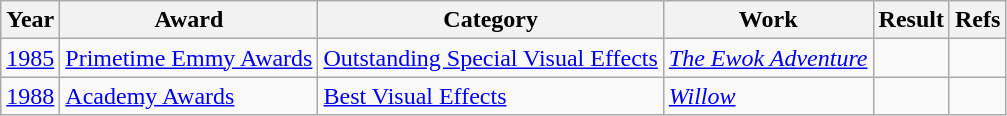<table class="wikitable sortable">
<tr>
<th>Year</th>
<th>Award</th>
<th>Category</th>
<th>Work</th>
<th>Result</th>
<th>Refs</th>
</tr>
<tr>
<td><a href='#'>1985</a></td>
<td><a href='#'>Primetime Emmy Awards</a></td>
<td><a href='#'>Outstanding Special Visual Effects</a></td>
<td><em><a href='#'>The Ewok Adventure</a></em></td>
<td></td>
<td></td>
</tr>
<tr>
<td><a href='#'>1988</a></td>
<td><a href='#'>Academy Awards</a></td>
<td><a href='#'>Best Visual Effects</a></td>
<td><em><a href='#'>Willow</a></em></td>
<td></td>
<td></td>
</tr>
</table>
